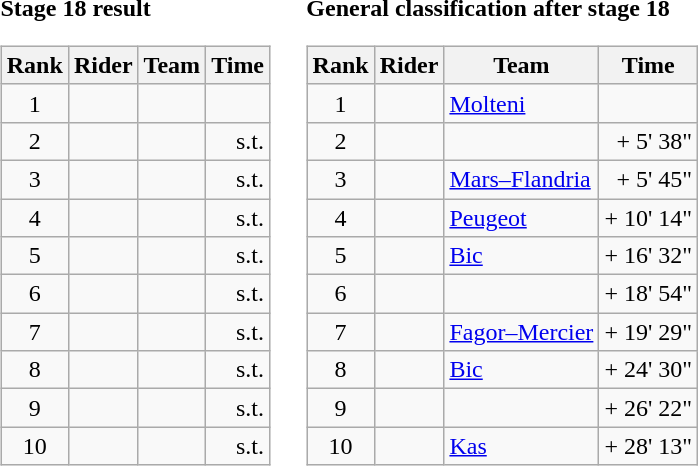<table>
<tr>
<td><strong>Stage 18 result</strong><br><table class="wikitable">
<tr>
<th scope="col">Rank</th>
<th scope="col">Rider</th>
<th scope="col">Team</th>
<th scope="col">Time</th>
</tr>
<tr>
<td style="text-align:center;">1</td>
<td></td>
<td></td>
<td style="text-align:right;"></td>
</tr>
<tr>
<td style="text-align:center;">2</td>
<td></td>
<td></td>
<td style="text-align:right;">s.t.</td>
</tr>
<tr>
<td style="text-align:center;">3</td>
<td></td>
<td></td>
<td style="text-align:right;">s.t.</td>
</tr>
<tr>
<td style="text-align:center;">4</td>
<td></td>
<td></td>
<td style="text-align:right;">s.t.</td>
</tr>
<tr>
<td style="text-align:center;">5</td>
<td></td>
<td></td>
<td style="text-align:right;">s.t.</td>
</tr>
<tr>
<td style="text-align:center;">6</td>
<td></td>
<td></td>
<td style="text-align:right;">s.t.</td>
</tr>
<tr>
<td style="text-align:center;">7</td>
<td></td>
<td></td>
<td style="text-align:right;">s.t.</td>
</tr>
<tr>
<td style="text-align:center;">8</td>
<td></td>
<td></td>
<td style="text-align:right;">s.t.</td>
</tr>
<tr>
<td style="text-align:center;">9</td>
<td></td>
<td></td>
<td style="text-align:right;">s.t.</td>
</tr>
<tr>
<td style="text-align:center;">10</td>
<td></td>
<td></td>
<td style="text-align:right;">s.t.</td>
</tr>
</table>
</td>
<td></td>
<td><strong>General classification after stage 18</strong><br><table class="wikitable">
<tr>
<th scope="col">Rank</th>
<th scope="col">Rider</th>
<th scope="col">Team</th>
<th scope="col">Time</th>
</tr>
<tr>
<td style="text-align:center;">1</td>
<td></td>
<td><a href='#'>Molteni</a></td>
<td style="text-align:right;"></td>
</tr>
<tr>
<td style="text-align:center;">2</td>
<td></td>
<td></td>
<td style="text-align:right;">+ 5' 38"</td>
</tr>
<tr>
<td style="text-align:center;">3</td>
<td></td>
<td><a href='#'>Mars–Flandria</a></td>
<td style="text-align:right;">+ 5' 45"</td>
</tr>
<tr>
<td style="text-align:center;">4</td>
<td></td>
<td><a href='#'>Peugeot</a></td>
<td style="text-align:right;">+ 10' 14"</td>
</tr>
<tr>
<td style="text-align:center;">5</td>
<td></td>
<td><a href='#'>Bic</a></td>
<td style="text-align:right;">+ 16' 32"</td>
</tr>
<tr>
<td style="text-align:center;">6</td>
<td></td>
<td></td>
<td style="text-align:right;">+ 18' 54"</td>
</tr>
<tr>
<td style="text-align:center;">7</td>
<td></td>
<td><a href='#'>Fagor–Mercier</a></td>
<td style="text-align:right;">+ 19' 29"</td>
</tr>
<tr>
<td style="text-align:center;">8</td>
<td></td>
<td><a href='#'>Bic</a></td>
<td style="text-align:right;">+ 24' 30"</td>
</tr>
<tr>
<td style="text-align:center;">9</td>
<td></td>
<td></td>
<td style="text-align:right;">+ 26' 22"</td>
</tr>
<tr>
<td style="text-align:center;">10</td>
<td></td>
<td><a href='#'>Kas</a></td>
<td style="text-align:right;">+ 28' 13"</td>
</tr>
</table>
</td>
</tr>
</table>
